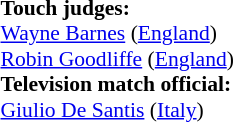<table width=100% style="font-size: 90%">
<tr>
<td><br><strong>Touch judges:</strong>
<br><a href='#'>Wayne Barnes</a> (<a href='#'>England</a>)
<br><a href='#'>Robin Goodliffe</a> (<a href='#'>England</a>)
<br><strong>Television match official:</strong>
<br><a href='#'>Giulio De Santis</a> (<a href='#'>Italy</a>)</td>
</tr>
</table>
